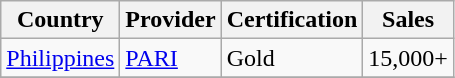<table class="wikitable">
<tr>
<th>Country</th>
<th>Provider</th>
<th>Certification</th>
<th>Sales</th>
</tr>
<tr>
<td><a href='#'>Philippines</a></td>
<td><a href='#'>PARI</a></td>
<td>Gold</td>
<td>15,000+</td>
</tr>
<tr>
</tr>
</table>
